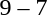<table style="text-align:center">
<tr>
<th width=200></th>
<th width=100></th>
<th width=200></th>
</tr>
<tr>
<td align=right><strong></strong></td>
<td>9 – 7</td>
<td align=left></td>
</tr>
</table>
